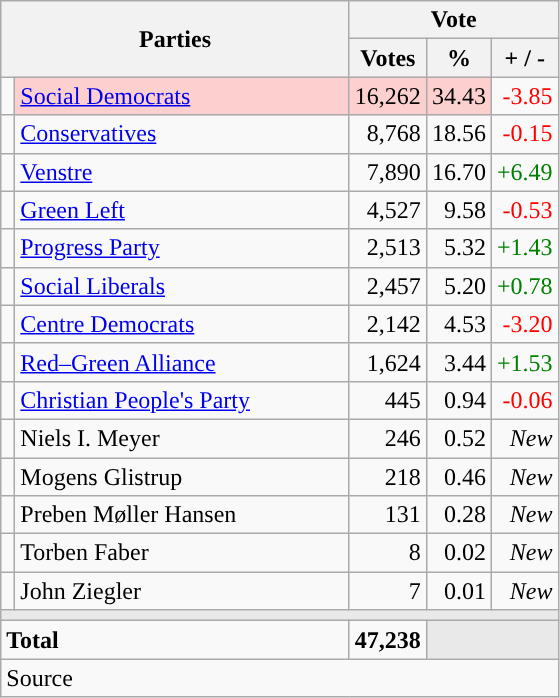<table class="wikitable" style="text-align:right;">
<tr>
<th style="text-align:centre;" rowspan="2" colspan="2" width="225">Parties</th>
<th colspan="3">Vote</th>
</tr>
<tr>
<th width="15">Votes</th>
<th width="15">%</th>
<th width="15">+ / -</th>
</tr>
<tr>
<td width="2" style="color:inherit;background:"></td>
<td bgcolor=#fbd0ce  align="left"><a href='#'>Social Democrats</a></td>
<td bgcolor=#fbd0ce>16,262</td>
<td bgcolor=#fbd0ce>34.43</td>
<td style=color:red;>-3.85</td>
</tr>
<tr>
<td width="2" style="color:inherit;background:"></td>
<td align="left"><a href='#'>Conservatives</a></td>
<td>8,768</td>
<td>18.56</td>
<td style=color:red;>-0.15</td>
</tr>
<tr>
<td width="2" style="color:inherit;background:"></td>
<td align="left"><a href='#'>Venstre</a></td>
<td>7,890</td>
<td>16.70</td>
<td style=color:green;>+6.49</td>
</tr>
<tr>
<td width="2" style="color:inherit;background:"></td>
<td align="left"><a href='#'>Green Left</a></td>
<td>4,527</td>
<td>9.58</td>
<td style=color:red;>-0.53</td>
</tr>
<tr>
<td width="2" style="color:inherit;background:"></td>
<td align="left"><a href='#'>Progress Party</a></td>
<td>2,513</td>
<td>5.32</td>
<td style=color:green;>+1.43</td>
</tr>
<tr>
<td width="2" style="color:inherit;background:"></td>
<td align="left"><a href='#'>Social Liberals</a></td>
<td>2,457</td>
<td>5.20</td>
<td style=color:green;>+0.78</td>
</tr>
<tr>
<td width="2" style="color:inherit;background:"></td>
<td align="left"><a href='#'>Centre Democrats</a></td>
<td>2,142</td>
<td>4.53</td>
<td style=color:red;>-3.20</td>
</tr>
<tr>
<td width="2" style="color:inherit;background:"></td>
<td align="left"><a href='#'>Red–Green Alliance</a></td>
<td>1,624</td>
<td>3.44</td>
<td style=color:green;>+1.53</td>
</tr>
<tr>
<td width="2" style="color:inherit;background:"></td>
<td align="left"><a href='#'>Christian People's Party</a></td>
<td>445</td>
<td>0.94</td>
<td style=color:red;>-0.06</td>
</tr>
<tr>
<td width="2" style="color:inherit;background:"></td>
<td align="left">Niels I. Meyer</td>
<td>246</td>
<td>0.52</td>
<td><em>New</em></td>
</tr>
<tr>
<td width="2" style="color:inherit;background:"></td>
<td align="left">Mogens Glistrup</td>
<td>218</td>
<td>0.46</td>
<td><em>New</em></td>
</tr>
<tr>
<td width="2" style="color:inherit;background:"></td>
<td align="left">Preben Møller Hansen</td>
<td>131</td>
<td>0.28</td>
<td><em>New</em></td>
</tr>
<tr>
<td width="2" style="color:inherit;background:"></td>
<td align="left">Torben Faber</td>
<td>8</td>
<td>0.02</td>
<td><em>New</em></td>
</tr>
<tr>
<td width="2" style="color:inherit;background:"></td>
<td align="left">John Ziegler</td>
<td>7</td>
<td>0.01</td>
<td><em>New</em></td>
</tr>
<tr>
<td colspan="7" bgcolor="#E9E9E9"></td>
</tr>
<tr>
<td align="left" colspan="2"><strong>Total</strong></td>
<td><strong>47,238</strong></td>
<td bgcolor="#E9E9E9" colspan="2"></td>
</tr>
<tr>
<td align="left" colspan="6">Source</td>
</tr>
</table>
